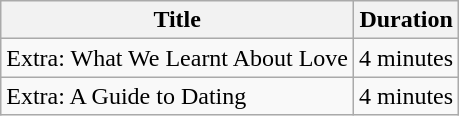<table class="wikitable">
<tr>
<th>Title</th>
<th>Duration</th>
</tr>
<tr>
<td>Extra: What We Learnt About Love</td>
<td>4 minutes</td>
</tr>
<tr>
<td>Extra: A Guide to Dating</td>
<td>4 minutes</td>
</tr>
</table>
